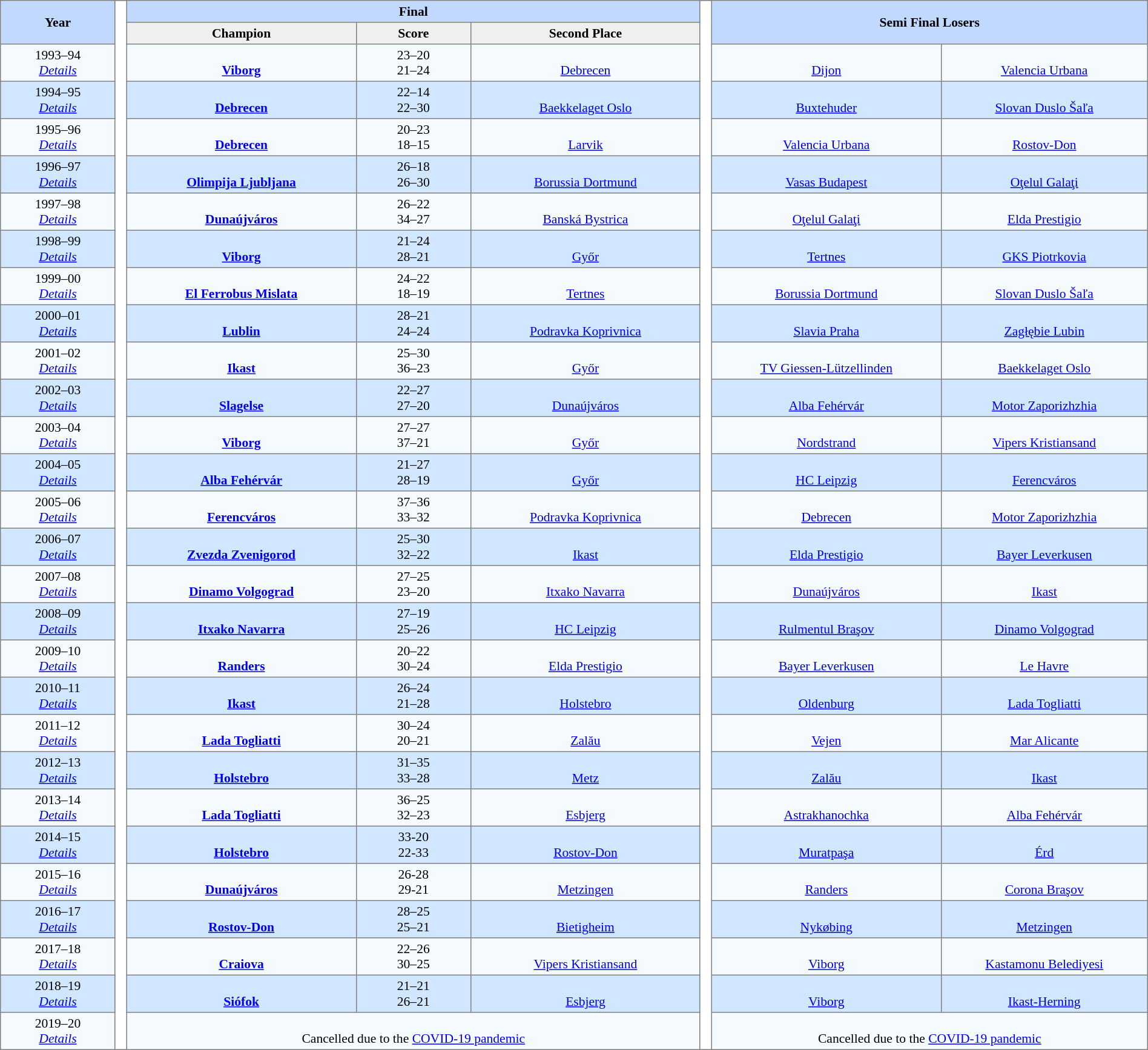<table border=1 style="border-collapse:collapse; font-size:90%;" cellpadding=3 cellspacing=0 width=100%>
<tr bgcolor=#C1D8FF>
<th rowspan=2 width="10%">Year</th>
<th rowspan="29" width="1%" bgcolor="ffffff"></th>
<th colspan=3>Final</th>
<th rowspan="29" width="1%" bgcolor="ffffff"></th>
<th colspan="2" rowspan="2" width="40%">Semi Final Losers</th>
</tr>
<tr bgcolor=#EFEFEF>
<th width="20%">Champion</th>
<th width="10%">Score</th>
<th width="20%">Second Place</th>
</tr>
<tr align=center valign=bottom bgcolor=#F5FAFF>
<td>1993–94<br><em><a href='#'>Details</a></em></td>
<td><br> <strong><a href='#'>Viborg</a></strong></td>
<td>23–20 <br> 21–24</td>
<td><br><a href='#'>Debrecen</a></td>
<td width="20%"><br><a href='#'>Dijon</a></td>
<td><br><a href='#'>Valencia Urbana</a></td>
</tr>
<tr align=center valign=bottom bgcolor=#D0E7FF>
<td>1994–95<br><em><a href='#'>Details</a></em></td>
<td><br> <strong><a href='#'>Debrecen</a></strong></td>
<td>22–14 <br> 22–30</td>
<td><br><a href='#'>Baekkelaget Oslo</a></td>
<td><br><a href='#'>Buxtehuder</a></td>
<td><br><a href='#'>Slovan Duslo Šaľa</a></td>
</tr>
<tr align=center valign=bottom bgcolor=#F5FAFF>
<td>1995–96<br><em><a href='#'>Details</a></em></td>
<td><br> <strong><a href='#'>Debrecen</a></strong></td>
<td>20–23 <br> 18–15</td>
<td><br><a href='#'>Larvik</a></td>
<td><br><a href='#'>Valencia Urbana</a></td>
<td><br> <a href='#'>Rostov-Don</a></td>
</tr>
<tr align=center valign=bottom bgcolor=#D0E7FF>
<td>1996–97<br><em><a href='#'>Details</a></em></td>
<td><br> <strong><a href='#'>Olimpija Ljubljana</a></strong></td>
<td>26–18 <br> 26–30</td>
<td><br><a href='#'>Borussia Dortmund</a></td>
<td><br><a href='#'>Vasas Budapest</a></td>
<td> <br><a href='#'>Oţelul Galaţi</a></td>
</tr>
<tr align=center valign=bottom bgcolor=#F5FAFF>
<td>1997–98<br><em><a href='#'>Details</a></em></td>
<td><br> <strong><a href='#'>Dunaújváros</a></strong></td>
<td>26–22 <br> 34–27</td>
<td><br><a href='#'>Banská Bystrica</a></td>
<td><br><a href='#'>Oţelul Galaţi</a></td>
<td> <br><a href='#'>Elda Prestigio</a></td>
</tr>
<tr align=center valign=bottom bgcolor=#D0E7FF>
<td>1998–99<br><em><a href='#'>Details</a></em></td>
<td><br> <strong><a href='#'>Viborg</a></strong></td>
<td>21–24 <br> 28–21</td>
<td><br><a href='#'>Győr</a></td>
<td><br><a href='#'>Tertnes</a></td>
<td> <br><a href='#'>GKS Piotrkovia</a></td>
</tr>
<tr align=center valign=bottom bgcolor=#F5FAFF>
<td>1999–00<br><em><a href='#'>Details</a></em></td>
<td><br><strong><a href='#'>El Ferrobus Mislata</a></strong></td>
<td>24–22 <br> 18–19</td>
<td><br><a href='#'>Tertnes</a></td>
<td><br><a href='#'>Borussia Dortmund</a></td>
<td> <br><a href='#'>Slovan Duslo Šaľa</a></td>
</tr>
<tr align=center valign=bottom bgcolor=#D0E7FF>
<td>2000–01<br><em><a href='#'>Details</a></em></td>
<td><br><strong><a href='#'>Lublin</a></strong></td>
<td>28–21 <br> 24–24</td>
<td><br><a href='#'>Podravka Koprivnica</a></td>
<td><br><a href='#'>Slavia Praha</a></td>
<td><br><a href='#'>Zagłębie Lubin</a></td>
</tr>
<tr align=center valign=bottom bgcolor=#F5FAFF>
<td>2001–02<br><em><a href='#'>Details</a></em></td>
<td><br> <strong><a href='#'>Ikast</a></strong></td>
<td>25–30 <br> 36–23</td>
<td><br><a href='#'>Győr</a></td>
<td><br><a href='#'>TV Giessen-Lützellinden</a></td>
<td><br> <a href='#'>Baekkelaget Oslo</a></td>
</tr>
<tr align=center valign=bottom bgcolor=#D0E7FF>
<td>2002–03<br><em><a href='#'>Details</a></em></td>
<td><br> <strong><a href='#'>Slagelse</a></strong></td>
<td>22–27 <br> 27–20</td>
<td><br><a href='#'>Dunaújváros</a></td>
<td><br><a href='#'>Alba Fehérvár</a></td>
<td> <br><a href='#'>Motor Zaporizhzhia</a></td>
</tr>
<tr align=center valign=bottom bgcolor=#F5FAFF>
<td>2003–04<br><em><a href='#'>Details</a></em></td>
<td><br> <strong><a href='#'>Viborg</a></strong></td>
<td>27–27 <br> 37–21</td>
<td><br><a href='#'>Győr</a></td>
<td><br><a href='#'>Nordstrand</a></td>
<td> <br><a href='#'>Vipers Kristiansand</a></td>
</tr>
<tr align=center valign=bottom bgcolor=#D0E7FF>
<td>2004–05<br><em><a href='#'>Details</a></em></td>
<td><br> <strong><a href='#'>Alba Fehérvár</a></strong></td>
<td>21–27 <br> 28–19</td>
<td><br><a href='#'>Győr</a></td>
<td><br><a href='#'>HC Leipzig</a></td>
<td> <br><a href='#'>Ferencváros</a></td>
</tr>
<tr align=center valign=bottom bgcolor=#F5FAFF>
<td>2005–06<br><em><a href='#'>Details</a></em></td>
<td><br><strong><a href='#'>Ferencváros</a></strong></td>
<td>37–36 <br> 33–32</td>
<td><br><a href='#'>Podravka Koprivnica</a></td>
<td><br><a href='#'>Debrecen</a></td>
<td> <br><a href='#'>Motor Zaporizhzhia</a></td>
</tr>
<tr align=center valign=bottom bgcolor=#D0E7FF>
<td>2006–07<br><em><a href='#'>Details</a></em></td>
<td><br> <strong><a href='#'>Zvezda Zvenigorod</a></strong></td>
<td>25–30 <br> 32–22</td>
<td><br><a href='#'>Ikast</a></td>
<td><br><a href='#'>Elda Prestigio</a></td>
<td> <br><a href='#'>Bayer Leverkusen</a></td>
</tr>
<tr align=center valign=bottom bgcolor=#F5FAFF>
<td>2007–08<br><em><a href='#'>Details</a></em></td>
<td><br><strong><a href='#'>Dinamo Volgograd</a></strong></td>
<td>27–25 <br> 23–20</td>
<td><br><a href='#'>Itxako Navarra</a></td>
<td><br><a href='#'>Dunaújváros</a></td>
<td> <br><a href='#'>Ikast</a></td>
</tr>
<tr align=center valign=bottom bgcolor=#D0E7FF>
<td>2008–09<br><em><a href='#'>Details</a></em></td>
<td><br><strong><a href='#'>Itxako Navarra</a></strong></td>
<td>27–19 <br> 25–26</td>
<td><br><a href='#'>HC Leipzig</a></td>
<td><br><a href='#'>Rulmentul Braşov</a></td>
<td><br><a href='#'>Dinamo Volgograd</a></td>
</tr>
<tr align=center valign=bottom bgcolor=#F5FAFF>
<td>2009–10<br><em><a href='#'>Details</a></em></td>
<td><br><strong><a href='#'>Randers</a></strong></td>
<td>20–22 <br> 30–24</td>
<td><br><a href='#'>Elda Prestigio</a></td>
<td><br><a href='#'>Bayer Leverkusen</a></td>
<td><br><a href='#'>Le Havre</a></td>
</tr>
<tr align=center valign=bottom bgcolor=#D0E7FF>
<td>2010–11<br><em><a href='#'>Details</a></em></td>
<td><br><strong><a href='#'>Ikast</a></strong></td>
<td>26–24 <br> 21–28</td>
<td><br><a href='#'>Holstebro</a></td>
<td><br><a href='#'>Oldenburg</a></td>
<td><br><a href='#'>Lada Togliatti</a></td>
</tr>
<tr align=center valign=bottom bgcolor=#F5FAFF>
<td>2011–12<br><em><a href='#'>Details</a></em></td>
<td><br><strong><a href='#'>Lada Togliatti</a></strong></td>
<td>30–24 <br> 20–21</td>
<td><br><a href='#'>Zalău</a></td>
<td><br><a href='#'>Vejen</a></td>
<td><br><a href='#'>Mar Alicante</a></td>
</tr>
<tr align=center valign=bottom bgcolor=#D0E7FF>
<td>2012–13<br><em><a href='#'>Details</a></em></td>
<td><br><strong><a href='#'>Holstebro</a></strong></td>
<td>31–35 <br> 33–28</td>
<td><br><a href='#'>Metz</a></td>
<td><br><a href='#'>Zalău</a></td>
<td><br><a href='#'>Ikast</a></td>
</tr>
<tr align=center valign=bottom bgcolor=#F5FAFF>
<td>2013–14<br><em><a href='#'>Details</a></em></td>
<td><br><strong><a href='#'>Lada Togliatti</a></strong></td>
<td>36–25 <br> 32–23</td>
<td><br><a href='#'>Esbjerg</a></td>
<td><br><a href='#'>Astrakhanochka</a></td>
<td><br><a href='#'>Alba Fehérvár</a></td>
</tr>
<tr align=center valign=bottom bgcolor=#D0E7FF>
<td>2014–15<br><em><a href='#'>Details</a></em></td>
<td><br><strong><a href='#'>Holstebro</a></strong></td>
<td>33-20 <br> 22-33</td>
<td><br><a href='#'>Rostov-Don</a></td>
<td><br><a href='#'>Muratpaşa</a></td>
<td><br><a href='#'>Érd</a></td>
</tr>
<tr align=center valign=bottom bgcolor=#F5FAFF>
<td>2015–16<br><em><a href='#'>Details</a></em></td>
<td><br><strong><a href='#'>Dunaújváros</a></strong></td>
<td>26-28 <br> 29-21</td>
<td><br><a href='#'>Metzingen</a></td>
<td><br><a href='#'>Randers</a></td>
<td><br><a href='#'>Corona Braşov</a></td>
</tr>
<tr align=center valign=bottom bgcolor=#D0E7FF>
<td>2016–17<br><em><a href='#'>Details</a></em></td>
<td><br><strong><a href='#'>Rostov-Don</a></strong></td>
<td>28–25 <br> 25–21 </td>
<td><br><a href='#'>Bietigheim</a></td>
<td><br><a href='#'>Nykøbing</a></td>
<td><br><a href='#'>Metzingen</a></td>
</tr>
<tr align=center valign=bottom bgcolor=#F5FAFF>
<td>2017–18<br><em><a href='#'>Details</a></em></td>
<td><br><strong><a href='#'>Craiova</a></strong></td>
<td>22–26 <br> 30–25 </td>
<td><br><a href='#'>Vipers Kristiansand</a></td>
<td><br><a href='#'>Viborg</a></td>
<td><br><a href='#'>Kastamonu Belediyesi</a></td>
</tr>
<tr align=center valign=bottom bgcolor=#D0E7FF>
<td>2018–19<br><em><a href='#'>Details</a></em></td>
<td><br><strong><a href='#'>Siófok</a></strong></td>
<td>21–21 <br> 26–21 </td>
<td><br><a href='#'>Esbjerg</a></td>
<td><br><a href='#'>Viborg</a></td>
<td><br><a href='#'>Ikast-Herning</a></td>
</tr>
<tr align=center valign=bottom bgcolor=#F5FAFF>
<td>2019–20<br><em><a href='#'>Details</a></em></td>
<td colspan=3 align=center>Cancelled due to the <a href='#'>COVID-19 pandemic</a></td>
<td colspan="2" align="center">Cancelled due to the <a href='#'>COVID-19 pandemic</a></td>
</tr>
</table>
